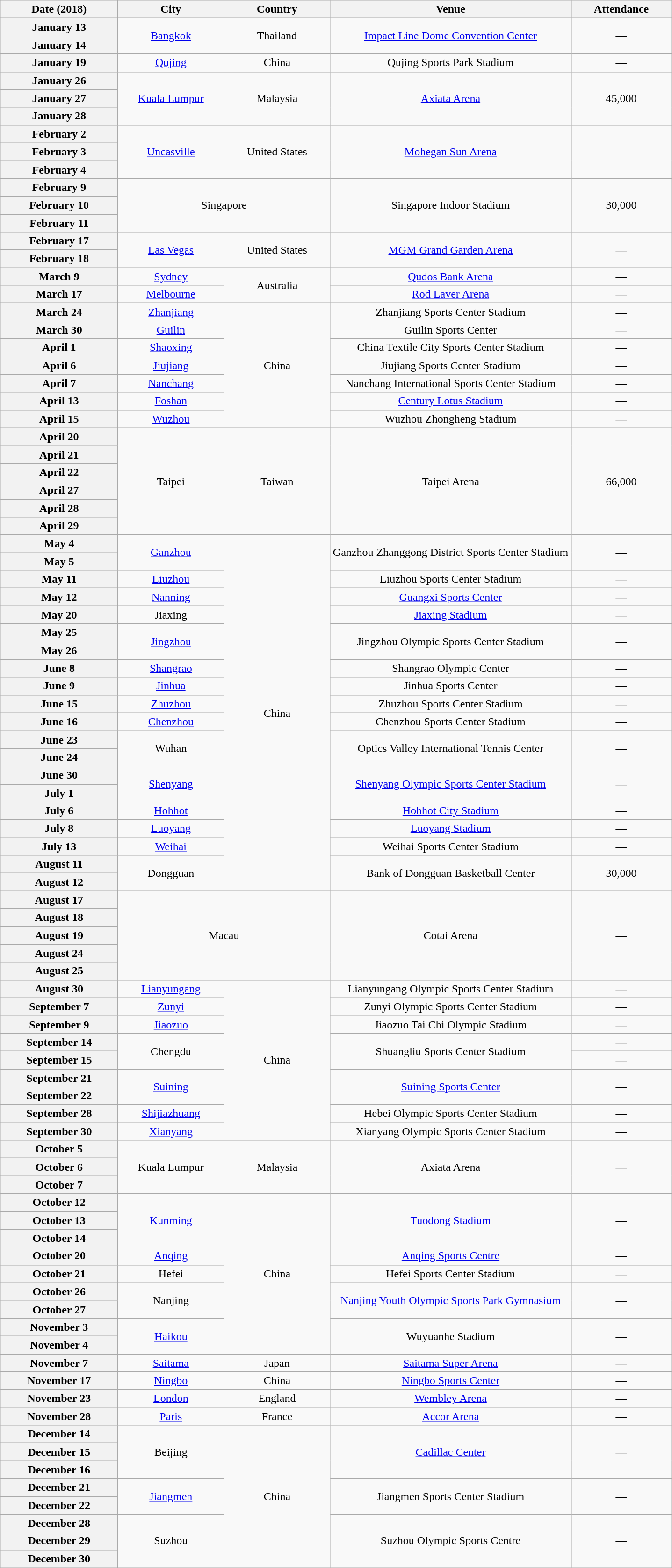<table class="wikitable plainrowheaders" style="text-align:center;">
<tr>
<th scope="col" style="width:10em;">Date (2018)</th>
<th scope="col" style="width:9em;">City</th>
<th scope="col" style="width:9em;">Country</th>
<th scope="col" style="width:21em;">Venue</th>
<th scope="col" style="width:8.5em;">Attendance</th>
</tr>
<tr>
<th scope="row" style="text-align:center">January 13</th>
<td rowspan="2"><a href='#'>Bangkok</a></td>
<td rowspan="2">Thailand</td>
<td rowspan="2"><a href='#'>Impact Line Dome Convention Center</a></td>
<td rowspan="2">—</td>
</tr>
<tr>
<th scope="row" style="text-align:center">January 14</th>
</tr>
<tr>
<th scope="row" style="text-align:center">January 19</th>
<td><a href='#'>Qujing</a></td>
<td>China</td>
<td>Qujing Sports Park Stadium</td>
<td>—</td>
</tr>
<tr>
<th scope="row" style="text-align:center">January 26</th>
<td rowspan="3"><a href='#'>Kuala Lumpur</a></td>
<td rowspan="3">Malaysia</td>
<td rowspan="3"><a href='#'>Axiata Arena</a></td>
<td rowspan="3" ! scope="row" style="text-align:center">45,000</td>
</tr>
<tr>
<th scope="row" style="text-align:center">January 27</th>
</tr>
<tr>
<th scope="row" style="text-align:center">January 28</th>
</tr>
<tr>
<th scope="row" style="text-align:center">February 2</th>
<td rowspan="3"><a href='#'>Uncasville</a></td>
<td rowspan="3">United States</td>
<td rowspan="3"><a href='#'>Mohegan Sun Arena</a></td>
<td rowspan="3">—</td>
</tr>
<tr>
<th scope="row" style="text-align:center">February 3</th>
</tr>
<tr>
<th scope="row" style="text-align:center">February 4</th>
</tr>
<tr>
<th scope="row" style="text-align:center">February 9</th>
<td colspan="2" rowspan="3">Singapore</td>
<td rowspan="3">Singapore Indoor Stadium</td>
<td rowspan="3" ! scope="row" style="text-align:center">30,000</td>
</tr>
<tr>
<th scope="row" style="text-align:center">February 10</th>
</tr>
<tr>
<th scope="row" style="text-align:center">February 11</th>
</tr>
<tr>
<th scope="row" style="text-align:center">February 17</th>
<td rowspan="2"><a href='#'>Las Vegas</a></td>
<td rowspan="2">United States</td>
<td rowspan="2"><a href='#'>MGM Grand Garden Arena</a></td>
<td rowspan="2">—</td>
</tr>
<tr>
<th scope="row" style="text-align:center">February 18</th>
</tr>
<tr>
<th scope="row" style="text-align:center">March 9</th>
<td><a href='#'>Sydney</a></td>
<td rowspan="2">Australia</td>
<td><a href='#'>Qudos Bank Arena</a></td>
<td>—</td>
</tr>
<tr>
<th scope="row" style="text-align:center">March 17</th>
<td><a href='#'>Melbourne</a></td>
<td><a href='#'>Rod Laver Arena</a></td>
<td>—</td>
</tr>
<tr>
<th scope="row" style="text-align:center">March 24</th>
<td><a href='#'>Zhanjiang</a></td>
<td rowspan="7">China</td>
<td>Zhanjiang Sports Center Stadium</td>
<td>—</td>
</tr>
<tr>
<th scope="row" style="text-align:center">March 30</th>
<td><a href='#'>Guilin</a></td>
<td>Guilin Sports Center</td>
<td>—</td>
</tr>
<tr>
<th scope="row" style="text-align:center">April 1</th>
<td><a href='#'>Shaoxing</a></td>
<td>China Textile City Sports Center Stadium</td>
<td>—</td>
</tr>
<tr>
<th scope="row" style="text-align:center">April 6</th>
<td><a href='#'>Jiujiang</a></td>
<td>Jiujiang Sports Center Stadium</td>
<td>—</td>
</tr>
<tr>
<th scope="row" style="text-align:center">April 7</th>
<td><a href='#'>Nanchang</a></td>
<td>Nanchang International Sports Center Stadium</td>
<td>—</td>
</tr>
<tr>
<th scope="row" style="text-align:center">April 13</th>
<td><a href='#'>Foshan</a></td>
<td><a href='#'>Century Lotus Stadium</a></td>
<td>—</td>
</tr>
<tr>
<th scope="row" style="text-align:center">April 15</th>
<td><a href='#'>Wuzhou</a></td>
<td>Wuzhou Zhongheng Stadium</td>
<td>—</td>
</tr>
<tr>
<th scope="row" style="text-align:center">April 20</th>
<td rowspan="6">Taipei</td>
<td rowspan="6">Taiwan</td>
<td rowspan="6">Taipei Arena</td>
<td rowspan="6" ! scope="row" style="text-align:center">66,000</td>
</tr>
<tr>
<th scope="row" style="text-align:center">April 21</th>
</tr>
<tr>
<th scope="row" style="text-align:center">April 22</th>
</tr>
<tr>
<th scope="row" style="text-align:center">April 27</th>
</tr>
<tr>
<th scope="row" style="text-align:center">April 28</th>
</tr>
<tr>
<th scope="row" style="text-align:center">April 29</th>
</tr>
<tr>
<th scope="row" style="text-align:center">May 4</th>
<td rowspan="2"><a href='#'>Ganzhou</a></td>
<td rowspan="20">China</td>
<td rowspan="2">Ganzhou Zhanggong District Sports Center Stadium</td>
<td rowspan="2">—</td>
</tr>
<tr>
<th scope="row" style="text-align:center">May 5</th>
</tr>
<tr>
<th scope="row" style="text-align:center">May 11</th>
<td><a href='#'>Liuzhou</a></td>
<td>Liuzhou Sports Center Stadium</td>
<td>—</td>
</tr>
<tr>
<th scope="row" style="text-align:center">May 12</th>
<td><a href='#'>Nanning</a></td>
<td><a href='#'>Guangxi Sports Center</a></td>
<td>—</td>
</tr>
<tr>
<th scope="row" style="text-align:center">May 20</th>
<td>Jiaxing</td>
<td><a href='#'>Jiaxing Stadium</a></td>
<td>—</td>
</tr>
<tr>
<th scope="row" style="text-align:center">May 25</th>
<td rowspan="2"><a href='#'>Jingzhou</a></td>
<td rowspan="2">Jingzhou Olympic Sports Center Stadium</td>
<td rowspan="2">—</td>
</tr>
<tr>
<th scope="row" style="text-align:center">May 26</th>
</tr>
<tr>
<th scope="row" style="text-align:center">June 8</th>
<td><a href='#'>Shangrao</a></td>
<td>Shangrao Olympic Center</td>
<td>—</td>
</tr>
<tr>
<th scope="row" style="text-align:center">June 9</th>
<td><a href='#'>Jinhua</a></td>
<td>Jinhua Sports Center</td>
<td>—</td>
</tr>
<tr>
<th scope="row" style="text-align:center">June 15</th>
<td><a href='#'>Zhuzhou</a></td>
<td>Zhuzhou Sports Center Stadium</td>
<td>—</td>
</tr>
<tr>
<th scope="row" style="text-align:center">June 16</th>
<td><a href='#'>Chenzhou</a></td>
<td>Chenzhou Sports Center Stadium</td>
<td>—</td>
</tr>
<tr>
<th scope="row" style="text-align:center">June 23</th>
<td rowspan="2">Wuhan</td>
<td rowspan="2">Optics Valley International Tennis Center</td>
<td rowspan="2">—</td>
</tr>
<tr>
<th scope="row" style="text-align:center">June 24</th>
</tr>
<tr>
<th scope="row" style="text-align:center">June 30</th>
<td rowspan="2"><a href='#'>Shenyang</a></td>
<td rowspan="2"><a href='#'>Shenyang Olympic Sports Center Stadium</a></td>
<td rowspan="2">—</td>
</tr>
<tr>
<th scope="row" style="text-align:center">July 1</th>
</tr>
<tr>
<th scope="row" style="text-align:center">July 6</th>
<td><a href='#'>Hohhot</a></td>
<td><a href='#'>Hohhot City Stadium</a></td>
<td>—</td>
</tr>
<tr>
<th scope="row" style="text-align:center">July 8</th>
<td><a href='#'>Luoyang</a></td>
<td><a href='#'>Luoyang Stadium</a></td>
<td>—</td>
</tr>
<tr>
<th scope="row" style="text-align:center">July 13</th>
<td><a href='#'>Weihai</a></td>
<td>Weihai Sports Center Stadium</td>
<td>—</td>
</tr>
<tr>
<th scope="row" style="text-align:center">August 11</th>
<td rowspan="2">Dongguan</td>
<td rowspan="2">Bank of Dongguan Basketball Center</td>
<td rowspan="2">30,000</td>
</tr>
<tr>
<th scope="row" style="text-align:center">August 12</th>
</tr>
<tr>
<th scope="row" style="text-align:center">August 17</th>
<td colspan="2" rowspan="5">Macau</td>
<td rowspan="5">Cotai Arena</td>
<td rowspan="5">—</td>
</tr>
<tr>
<th scope="row" style="text-align:center">August 18</th>
</tr>
<tr>
<th scope="row" style="text-align:center">August 19</th>
</tr>
<tr>
<th scope="row" style="text-align:center">August 24</th>
</tr>
<tr>
<th scope="row" style="text-align:center">August 25</th>
</tr>
<tr>
<th scope="row" style="text-align:center">August 30</th>
<td><a href='#'>Lianyungang</a></td>
<td rowspan="9">China</td>
<td>Lianyungang Olympic Sports Center Stadium</td>
<td>—</td>
</tr>
<tr>
<th scope="row" style="text-align:center">September 7</th>
<td><a href='#'>Zunyi</a></td>
<td>Zunyi Olympic Sports Center Stadium</td>
<td>—</td>
</tr>
<tr>
<th scope="row" style="text-align:center">September 9</th>
<td><a href='#'>Jiaozuo</a></td>
<td>Jiaozuo Tai Chi Olympic Stadium</td>
<td>—</td>
</tr>
<tr>
<th scope="row" style="text-align:center">September 14</th>
<td rowspan="2">Chengdu</td>
<td rowspan="2">Shuangliu Sports Center Stadium</td>
<td>—</td>
</tr>
<tr>
<th scope="row" style="text-align:center">September 15</th>
<td>—</td>
</tr>
<tr>
<th scope="row" style="text-align:center">September 21</th>
<td rowspan="2"><a href='#'>Suining</a></td>
<td rowspan="2"><a href='#'>Suining Sports Center</a></td>
<td rowspan="2">—</td>
</tr>
<tr>
<th scope="row" style="text-align:center">September 22</th>
</tr>
<tr>
<th scope="row" style="text-align:center">September 28</th>
<td><a href='#'>Shijiazhuang</a></td>
<td>Hebei Olympic Sports Center Stadium</td>
<td>—</td>
</tr>
<tr>
<th scope="row" style="text-align:center">September 30</th>
<td><a href='#'>Xianyang</a></td>
<td>Xianyang Olympic Sports Center Stadium</td>
<td>—</td>
</tr>
<tr>
<th scope="row" style="text-align:center">October 5</th>
<td rowspan="3">Kuala Lumpur</td>
<td rowspan="3">Malaysia</td>
<td rowspan="3">Axiata Arena</td>
<td rowspan="3">—</td>
</tr>
<tr>
<th scope="row" style="text-align:center">October 6</th>
</tr>
<tr>
<th scope="row" style="text-align:center">October 7</th>
</tr>
<tr>
<th scope="row" style="text-align:center">October 12</th>
<td rowspan="3"><a href='#'>Kunming</a></td>
<td rowspan="9">China</td>
<td rowspan="3"><a href='#'>Tuodong Stadium</a></td>
<td rowspan="3">—</td>
</tr>
<tr>
<th scope="row" style="text-align:center">October 13</th>
</tr>
<tr>
<th scope="row" style="text-align:center">October 14</th>
</tr>
<tr>
<th scope="row" style="text-align:center">October 20</th>
<td><a href='#'>Anqing</a></td>
<td><a href='#'>Anqing Sports Centre</a></td>
<td>—</td>
</tr>
<tr>
<th scope="row" style="text-align:center">October 21</th>
<td>Hefei</td>
<td>Hefei Sports Center Stadium</td>
<td>—</td>
</tr>
<tr>
<th scope="row" style="text-align:center">October 26</th>
<td rowspan="2">Nanjing</td>
<td rowspan="2"><a href='#'>Nanjing Youth Olympic Sports Park Gymnasium</a></td>
<td rowspan="2">—</td>
</tr>
<tr>
<th scope="row" style="text-align:center">October 27</th>
</tr>
<tr>
<th scope="row" style="text-align:center">November 3</th>
<td rowspan="2"><a href='#'>Haikou</a></td>
<td rowspan="2">Wuyuanhe Stadium</td>
<td rowspan="2">—</td>
</tr>
<tr>
<th scope="row" style="text-align:center">November 4</th>
</tr>
<tr>
<th scope="row" style="text-align:center">November 7</th>
<td><a href='#'>Saitama</a></td>
<td>Japan</td>
<td><a href='#'>Saitama Super Arena</a></td>
<td>—</td>
</tr>
<tr>
<th scope="row" style="text-align:center">November 17</th>
<td><a href='#'>Ningbo</a></td>
<td>China</td>
<td><a href='#'>Ningbo Sports Center</a></td>
<td>—</td>
</tr>
<tr>
<th scope="row" style="text-align:center">November 23</th>
<td><a href='#'>London</a></td>
<td>England</td>
<td><a href='#'>Wembley Arena</a></td>
<td>—</td>
</tr>
<tr>
<th scope="row" style="text-align:center">November 28</th>
<td><a href='#'>Paris</a></td>
<td>France</td>
<td><a href='#'>Accor Arena</a></td>
<td>—</td>
</tr>
<tr>
<th scope="row" style="text-align:center">December 14</th>
<td rowspan="3">Beijing</td>
<td rowspan="8">China</td>
<td rowspan="3"><a href='#'>Cadillac Center</a></td>
<td rowspan="3">—</td>
</tr>
<tr>
<th scope="row" style="text-align:center">December 15</th>
</tr>
<tr>
<th scope="row" style="text-align:center">December 16</th>
</tr>
<tr>
<th scope="row" style="text-align:center">December 21</th>
<td rowspan="2"><a href='#'>Jiangmen</a></td>
<td rowspan="2">Jiangmen Sports Center Stadium</td>
<td rowspan="2">—</td>
</tr>
<tr>
<th scope="row" style="text-align:center">December 22</th>
</tr>
<tr>
<th scope="row" style="text-align:center">December 28</th>
<td rowspan="3">Suzhou</td>
<td rowspan="3">Suzhou Olympic Sports Centre</td>
<td rowspan="3">—</td>
</tr>
<tr>
<th scope="row" style="text-align:center">December 29</th>
</tr>
<tr>
<th scope="row" style="text-align:center">December 30</th>
</tr>
</table>
